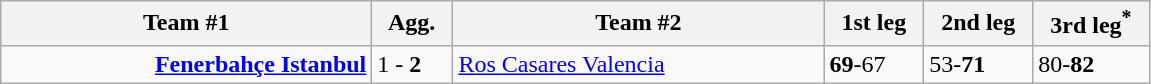<table class="wikitable" style="border-collapse: collapse"; style="text-align:center">
<tr>
<th align="right" width="240">Team #1</th>
<th>  Agg.  </th>
<th align="left" width="240">Team #2</th>
<th>  1st leg  </th>
<th>  2nd leg  </th>
<th>  3rd leg<sup>*</sup>  </th>
</tr>
<tr>
<td align="right"><strong><a href='#'>Fenerbahçe Istanbul</a></strong> </td>
<td>1 - <strong>2</strong></td>
<td align="left"> <a href='#'>Ros Casares Valencia</a></td>
<td><strong>69</strong>-67</td>
<td>53-<strong>71</strong></td>
<td>80-<strong>82</strong></td>
</tr>
</table>
